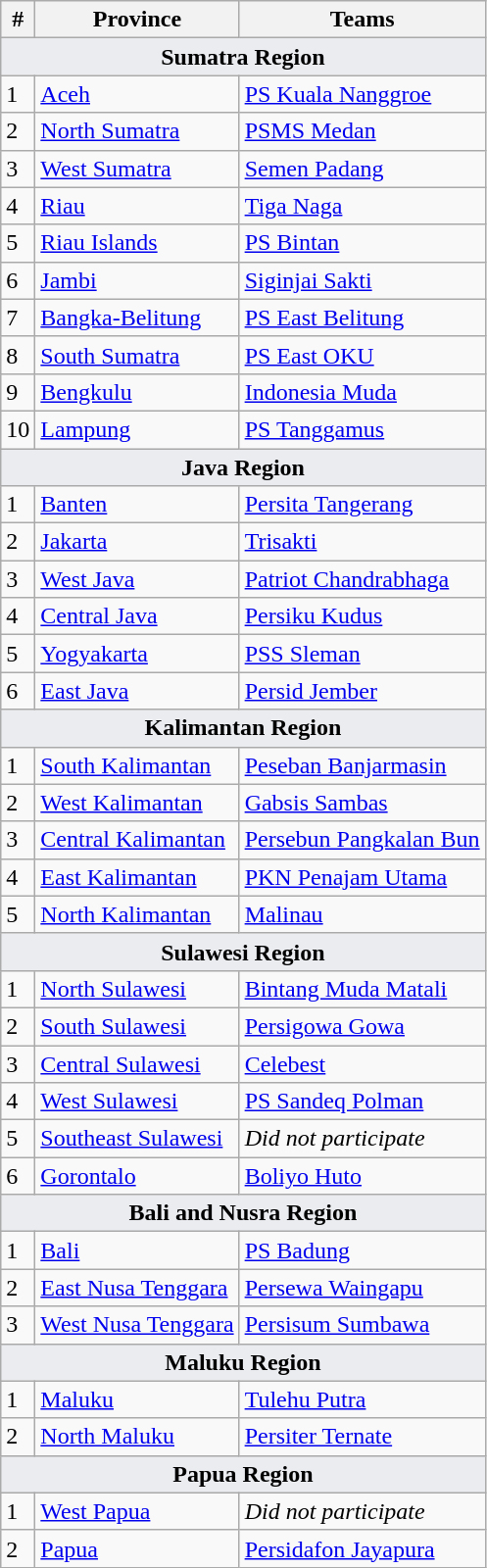<table class="wikitable">
<tr>
<th>#</th>
<th>Province</th>
<th>Teams</th>
</tr>
<tr>
<td colspan=3 style="background-color:#eaecf0;text-align:center;"><strong>Sumatra Region</strong></td>
</tr>
<tr>
<td>1</td>
<td> <a href='#'>Aceh</a></td>
<td><a href='#'>PS Kuala Nanggroe</a></td>
</tr>
<tr>
<td>2</td>
<td> <a href='#'>North Sumatra</a></td>
<td><a href='#'>PSMS Medan</a></td>
</tr>
<tr>
<td>3</td>
<td> <a href='#'>West Sumatra</a></td>
<td><a href='#'>Semen Padang</a></td>
</tr>
<tr>
<td>4</td>
<td> <a href='#'>Riau</a></td>
<td><a href='#'>Tiga Naga</a></td>
</tr>
<tr>
<td>5</td>
<td> <a href='#'>Riau Islands</a></td>
<td><a href='#'>PS Bintan</a></td>
</tr>
<tr>
<td>6</td>
<td> <a href='#'>Jambi</a></td>
<td><a href='#'>Siginjai Sakti</a></td>
</tr>
<tr>
<td>7</td>
<td> <a href='#'>Bangka-Belitung</a></td>
<td><a href='#'>PS East Belitung</a></td>
</tr>
<tr>
<td>8</td>
<td> <a href='#'>South Sumatra</a></td>
<td><a href='#'>PS East OKU</a></td>
</tr>
<tr>
<td>9</td>
<td> <a href='#'>Bengkulu</a></td>
<td><a href='#'>Indonesia Muda</a></td>
</tr>
<tr>
<td>10</td>
<td> <a href='#'>Lampung</a></td>
<td><a href='#'>PS Tanggamus</a></td>
</tr>
<tr>
<td colspan=3 style="background-color:#eaecf0;text-align:center;"><strong>Java Region</strong></td>
</tr>
<tr>
<td>1</td>
<td> <a href='#'>Banten</a></td>
<td><a href='#'>Persita Tangerang</a></td>
</tr>
<tr>
<td>2</td>
<td> <a href='#'>Jakarta</a></td>
<td><a href='#'>Trisakti</a></td>
</tr>
<tr>
<td>3</td>
<td> <a href='#'>West Java</a></td>
<td><a href='#'>Patriot Chandrabhaga</a></td>
</tr>
<tr>
<td>4</td>
<td> <a href='#'>Central Java</a></td>
<td><a href='#'>Persiku Kudus</a></td>
</tr>
<tr>
<td>5</td>
<td> <a href='#'>Yogyakarta</a></td>
<td><a href='#'>PSS Sleman</a></td>
</tr>
<tr>
<td>6</td>
<td> <a href='#'>East Java</a></td>
<td><a href='#'>Persid Jember</a></td>
</tr>
<tr>
<td colspan=3 style="background-color:#eaecf0;text-align:center;"><strong>Kalimantan Region</strong></td>
</tr>
<tr>
<td>1</td>
<td> <a href='#'>South Kalimantan</a></td>
<td><a href='#'>Peseban Banjarmasin</a></td>
</tr>
<tr>
<td>2</td>
<td> <a href='#'>West Kalimantan</a></td>
<td><a href='#'>Gabsis Sambas</a></td>
</tr>
<tr>
<td>3</td>
<td> <a href='#'>Central Kalimantan</a></td>
<td><a href='#'>Persebun Pangkalan Bun</a></td>
</tr>
<tr>
<td>4</td>
<td> <a href='#'>East Kalimantan</a></td>
<td><a href='#'>PKN Penajam Utama</a></td>
</tr>
<tr>
<td>5</td>
<td> <a href='#'>North Kalimantan</a></td>
<td><a href='#'>Malinau</a></td>
</tr>
<tr>
<td colspan=3 style="background-color:#eaecf0;text-align:center;"><strong>Sulawesi Region</strong></td>
</tr>
<tr>
<td>1</td>
<td> <a href='#'>North Sulawesi</a></td>
<td><a href='#'>Bintang Muda Matali</a></td>
</tr>
<tr>
<td>2</td>
<td> <a href='#'>South Sulawesi</a></td>
<td><a href='#'>Persigowa Gowa</a></td>
</tr>
<tr>
<td>3</td>
<td> <a href='#'>Central Sulawesi</a></td>
<td><a href='#'>Celebest</a></td>
</tr>
<tr>
<td>4</td>
<td> <a href='#'>West Sulawesi</a></td>
<td><a href='#'>PS Sandeq Polman</a></td>
</tr>
<tr>
<td>5</td>
<td> <a href='#'>Southeast Sulawesi</a></td>
<td><em>Did not participate</em></td>
</tr>
<tr>
<td>6</td>
<td> <a href='#'>Gorontalo</a></td>
<td><a href='#'>Boliyo Huto</a></td>
</tr>
<tr>
<td colspan=3 style="background-color:#eaecf0;text-align:center;"><strong>Bali and Nusra Region</strong></td>
</tr>
<tr>
<td>1</td>
<td> <a href='#'>Bali</a></td>
<td><a href='#'>PS Badung</a></td>
</tr>
<tr>
<td>2</td>
<td> <a href='#'>East Nusa Tenggara</a></td>
<td><a href='#'>Persewa Waingapu</a></td>
</tr>
<tr>
<td>3</td>
<td> <a href='#'>West Nusa Tenggara</a></td>
<td><a href='#'>Persisum Sumbawa</a></td>
</tr>
<tr>
<td colspan=3 style="background-color:#eaecf0;text-align:center;"><strong>Maluku Region</strong></td>
</tr>
<tr>
<td>1</td>
<td> <a href='#'>Maluku</a></td>
<td><a href='#'>Tulehu Putra</a></td>
</tr>
<tr>
<td>2</td>
<td> <a href='#'>North Maluku</a></td>
<td><a href='#'>Persiter Ternate</a></td>
</tr>
<tr>
<td colspan=3 style="background-color:#eaecf0;text-align:center;"><strong>Papua Region</strong></td>
</tr>
<tr>
<td>1</td>
<td> <a href='#'>West Papua</a></td>
<td><em>Did not participate</em></td>
</tr>
<tr>
<td>2</td>
<td> <a href='#'>Papua</a></td>
<td><a href='#'>Persidafon Jayapura</a></td>
</tr>
</table>
